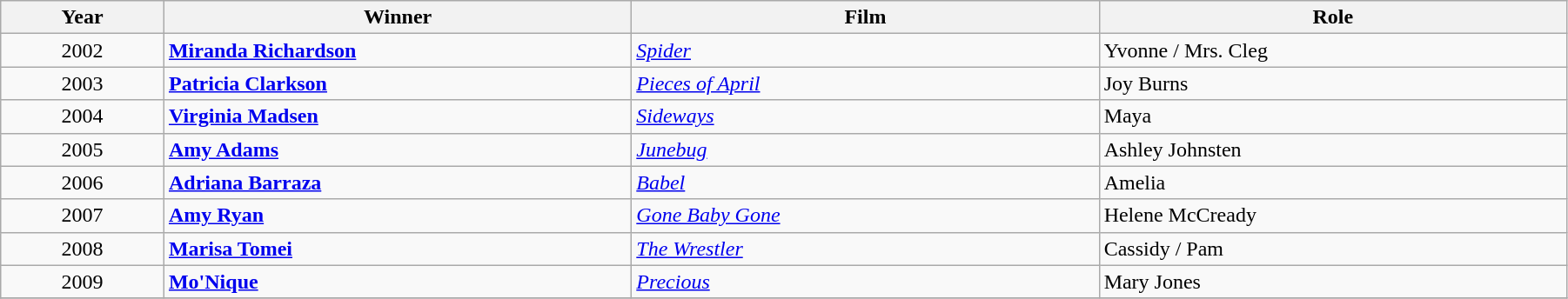<table class="wikitable" width="95%" cellpadding="5">
<tr>
<th width="100"><strong>Year</strong></th>
<th width="300"><strong>Winner</strong></th>
<th width="300"><strong>Film</strong></th>
<th width="300"><strong>Role</strong></th>
</tr>
<tr>
<td style="text-align:center;">2002</td>
<td><strong><a href='#'>Miranda Richardson</a></strong></td>
<td><em><a href='#'>Spider</a></em></td>
<td>Yvonne / Mrs. Cleg</td>
</tr>
<tr>
<td style="text-align:center;">2003</td>
<td><strong><a href='#'>Patricia Clarkson</a></strong></td>
<td><em><a href='#'>Pieces of April</a></em></td>
<td>Joy Burns</td>
</tr>
<tr>
<td style="text-align:center;">2004</td>
<td><strong><a href='#'>Virginia Madsen</a></strong></td>
<td><em><a href='#'>Sideways</a></em></td>
<td>Maya</td>
</tr>
<tr>
<td style="text-align:center;">2005</td>
<td><strong><a href='#'>Amy Adams</a></strong></td>
<td><em><a href='#'>Junebug</a></em></td>
<td>Ashley Johnsten</td>
</tr>
<tr>
<td style="text-align:center;">2006</td>
<td><strong><a href='#'>Adriana Barraza</a></strong></td>
<td><em><a href='#'>Babel</a></em></td>
<td>Amelia</td>
</tr>
<tr>
<td style="text-align:center;">2007</td>
<td><strong><a href='#'>Amy Ryan</a></strong></td>
<td><em><a href='#'>Gone Baby Gone</a></em></td>
<td>Helene McCready</td>
</tr>
<tr>
<td style="text-align:center;">2008</td>
<td><strong><a href='#'>Marisa Tomei</a></strong></td>
<td><em><a href='#'>The Wrestler</a></em></td>
<td>Cassidy / Pam</td>
</tr>
<tr>
<td style="text-align:center;">2009</td>
<td><strong><a href='#'>Mo'Nique</a></strong></td>
<td><em><a href='#'>Precious</a></em></td>
<td>Mary Jones</td>
</tr>
<tr>
</tr>
</table>
